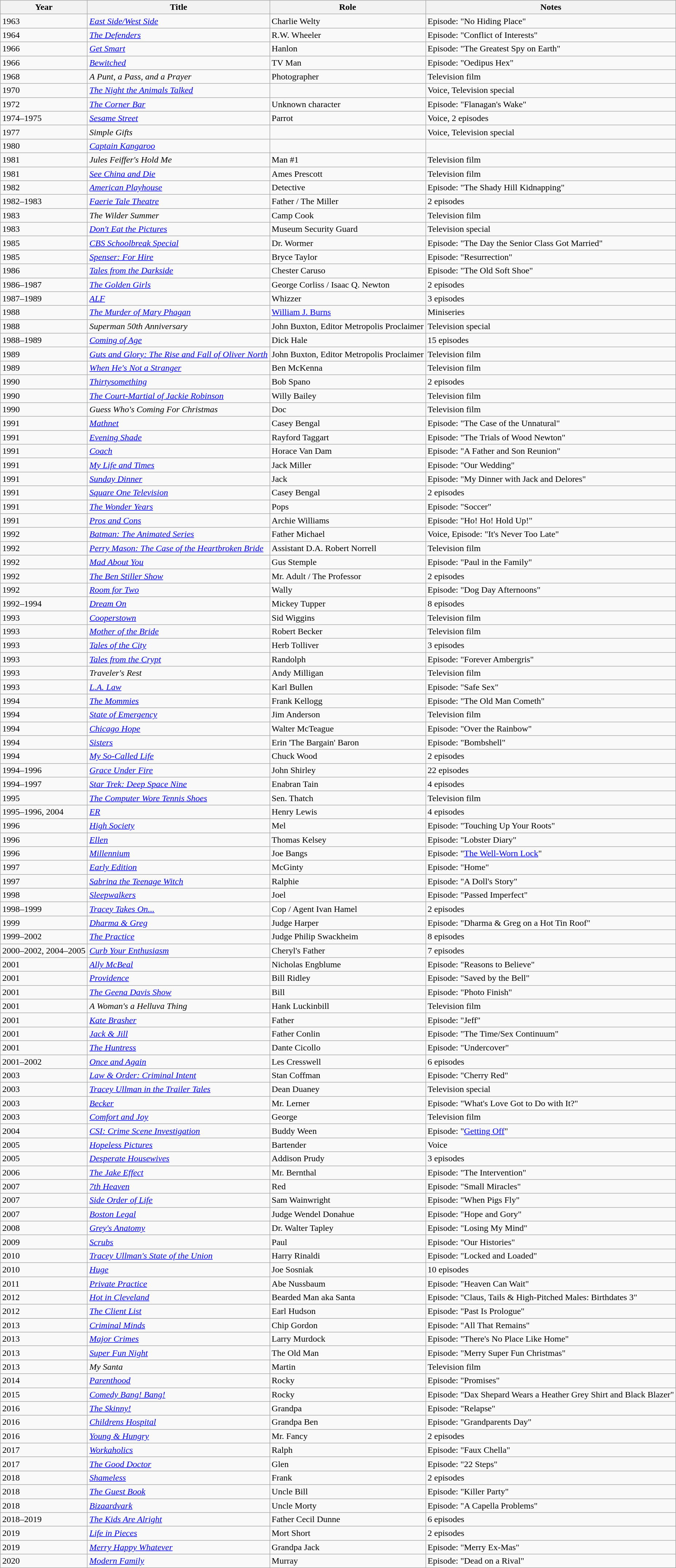<table class = "wikitable sortable">
<tr>
<th>Year</th>
<th>Title</th>
<th>Role</th>
<th class = "unsortable">Notes</th>
</tr>
<tr>
<td>1963</td>
<td><em><a href='#'>East Side/West Side</a></em></td>
<td>Charlie Welty</td>
<td>Episode: "No Hiding Place"</td>
</tr>
<tr>
<td>1964</td>
<td><em><a href='#'>The Defenders</a></em></td>
<td>R.W. Wheeler</td>
<td>Episode: "Conflict of Interests"</td>
</tr>
<tr>
<td>1966</td>
<td><em><a href='#'>Get Smart</a></em></td>
<td>Hanlon</td>
<td>Episode: "The Greatest Spy on Earth"</td>
</tr>
<tr>
<td>1966</td>
<td><em><a href='#'>Bewitched</a></em></td>
<td>TV Man</td>
<td>Episode: "Oedipus Hex"</td>
</tr>
<tr>
<td>1968</td>
<td><em>A Punt, a Pass, and a Prayer</em></td>
<td>Photographer</td>
<td>Television film</td>
</tr>
<tr>
<td>1970</td>
<td><em><a href='#'>The Night the Animals Talked</a></em></td>
<td></td>
<td>Voice, Television special</td>
</tr>
<tr>
<td>1972</td>
<td><em><a href='#'>The Corner Bar</a></em></td>
<td>Unknown character</td>
<td>Episode: "Flanagan's Wake"</td>
</tr>
<tr>
<td>1974–1975</td>
<td><em><a href='#'>Sesame Street</a></em></td>
<td>Parrot</td>
<td>Voice, 2 episodes</td>
</tr>
<tr>
<td>1977</td>
<td><em>Simple Gifts</em></td>
<td></td>
<td>Voice, Television special</td>
</tr>
<tr>
<td>1980</td>
<td><em><a href='#'>Captain Kangaroo</a></em></td>
<td></td>
<td></td>
</tr>
<tr>
<td>1981</td>
<td><em>Jules Feiffer's Hold Me</em></td>
<td>Man #1</td>
<td>Television film</td>
</tr>
<tr>
<td>1981</td>
<td><em><a href='#'>See China and Die</a></em></td>
<td>Ames Prescott</td>
<td>Television film</td>
</tr>
<tr>
<td>1982</td>
<td><em><a href='#'>American Playhouse</a></em></td>
<td>Detective</td>
<td>Episode: "The Shady Hill Kidnapping"</td>
</tr>
<tr>
<td>1982–1983</td>
<td><em><a href='#'>Faerie Tale Theatre</a></em></td>
<td>Father / The Miller</td>
<td>2 episodes</td>
</tr>
<tr>
<td>1983</td>
<td><em>The Wilder Summer</em></td>
<td>Camp Cook</td>
<td>Television film</td>
</tr>
<tr>
<td>1983</td>
<td><em><a href='#'>Don't Eat the Pictures</a></em></td>
<td>Museum Security Guard</td>
<td>Television special</td>
</tr>
<tr>
<td>1985</td>
<td><em><a href='#'>CBS Schoolbreak Special</a></em></td>
<td>Dr. Wormer</td>
<td>Episode: "The Day the Senior Class Got Married"</td>
</tr>
<tr>
<td>1985</td>
<td><em><a href='#'>Spenser: For Hire</a></em></td>
<td>Bryce Taylor</td>
<td>Episode: "Resurrection"</td>
</tr>
<tr>
<td>1986</td>
<td><em><a href='#'>Tales from the Darkside</a></em></td>
<td>Chester Caruso</td>
<td>Episode: "The Old Soft Shoe"</td>
</tr>
<tr>
<td>1986–1987</td>
<td><em><a href='#'>The Golden Girls</a></em></td>
<td>George Corliss / Isaac Q. Newton</td>
<td>2 episodes</td>
</tr>
<tr>
<td>1987–1989</td>
<td><em><a href='#'>ALF</a></em></td>
<td>Whizzer</td>
<td>3 episodes</td>
</tr>
<tr>
<td>1988</td>
<td><em><a href='#'>The Murder of Mary Phagan</a></em></td>
<td><a href='#'>William J. Burns</a></td>
<td>Miniseries</td>
</tr>
<tr>
<td>1988</td>
<td><em>Superman 50th Anniversary</em></td>
<td>John Buxton, Editor Metropolis Proclaimer</td>
<td>Television special</td>
</tr>
<tr>
<td>1988–1989</td>
<td><em><a href='#'>Coming of Age</a></em></td>
<td>Dick Hale</td>
<td>15 episodes</td>
</tr>
<tr>
<td>1989</td>
<td><em><a href='#'>Guts and Glory: The Rise and Fall of Oliver North</a></em></td>
<td>John Buxton, Editor Metropolis Proclaimer</td>
<td>Television film</td>
</tr>
<tr>
<td>1989</td>
<td><em><a href='#'>When He's Not a Stranger</a></em></td>
<td>Ben McKenna</td>
<td>Television film</td>
</tr>
<tr>
<td>1990</td>
<td><em><a href='#'>Thirtysomething</a></em></td>
<td>Bob Spano</td>
<td>2 episodes</td>
</tr>
<tr>
<td>1990</td>
<td><em><a href='#'>The Court-Martial of Jackie Robinson</a></em></td>
<td>Willy Bailey</td>
<td>Television film</td>
</tr>
<tr>
<td>1990</td>
<td><em>Guess Who's Coming For Christmas</em></td>
<td>Doc</td>
<td>Television film</td>
</tr>
<tr>
<td>1991</td>
<td><em><a href='#'>Mathnet</a></em></td>
<td>Casey Bengal</td>
<td>Episode: "The Case of the Unnatural"</td>
</tr>
<tr>
<td>1991</td>
<td><em><a href='#'>Evening Shade</a></em></td>
<td>Rayford Taggart</td>
<td>Episode: "The Trials of Wood Newton"</td>
</tr>
<tr>
<td>1991</td>
<td><em><a href='#'>Coach</a></em></td>
<td>Horace Van Dam</td>
<td>Episode: "A Father and Son Reunion"</td>
</tr>
<tr>
<td>1991</td>
<td><em><a href='#'>My Life and Times</a></em></td>
<td>Jack Miller</td>
<td>Episode: "Our Wedding"</td>
</tr>
<tr>
<td>1991</td>
<td><em><a href='#'>Sunday Dinner</a></em></td>
<td>Jack</td>
<td>Episode: "My Dinner with Jack and Delores"</td>
</tr>
<tr>
<td>1991</td>
<td><em><a href='#'>Square One Television</a></em></td>
<td>Casey Bengal</td>
<td>2 episodes</td>
</tr>
<tr>
<td>1991</td>
<td><em><a href='#'>The Wonder Years</a></em></td>
<td>Pops</td>
<td>Episode: "Soccer"</td>
</tr>
<tr>
<td>1991</td>
<td><em><a href='#'>Pros and Cons</a></em></td>
<td>Archie Williams</td>
<td>Episode: "Ho! Ho! Hold Up!"</td>
</tr>
<tr>
<td>1992</td>
<td><em><a href='#'>Batman: The Animated Series</a></em></td>
<td>Father Michael</td>
<td>Voice, Episode: "It's Never Too Late"</td>
</tr>
<tr>
<td>1992</td>
<td><em><a href='#'>Perry Mason: The Case of the Heartbroken Bride</a></em></td>
<td>Assistant D.A. Robert Norrell</td>
<td>Television film</td>
</tr>
<tr>
<td>1992</td>
<td><em><a href='#'>Mad About You</a></em></td>
<td>Gus Stemple</td>
<td>Episode: "Paul in the Family"</td>
</tr>
<tr>
<td>1992</td>
<td><em><a href='#'>The Ben Stiller Show</a></em></td>
<td>Mr. Adult / The Professor</td>
<td>2 episodes</td>
</tr>
<tr>
<td>1992</td>
<td><em><a href='#'>Room for Two</a></em></td>
<td>Wally</td>
<td>Episode: "Dog Day Afternoons"</td>
</tr>
<tr>
<td>1992–1994</td>
<td><em><a href='#'>Dream On</a></em></td>
<td>Mickey Tupper</td>
<td>8 episodes</td>
</tr>
<tr>
<td>1993</td>
<td><em><a href='#'>Cooperstown</a></em></td>
<td>Sid Wiggins</td>
<td>Television film</td>
</tr>
<tr>
<td>1993</td>
<td><em><a href='#'>Mother of the Bride</a></em></td>
<td>Robert Becker</td>
<td>Television film</td>
</tr>
<tr>
<td>1993</td>
<td><em><a href='#'>Tales of the City</a></em></td>
<td>Herb Tolliver</td>
<td>3 episodes</td>
</tr>
<tr>
<td>1993</td>
<td><em><a href='#'>Tales from the Crypt</a></em></td>
<td>Randolph</td>
<td>Episode: "Forever Ambergris"</td>
</tr>
<tr>
<td>1993</td>
<td><em>Traveler's Rest</em></td>
<td>Andy Milligan</td>
<td>Television film</td>
</tr>
<tr>
<td>1993</td>
<td><em><a href='#'>L.A. Law</a></em></td>
<td>Karl Bullen</td>
<td>Episode: "Safe Sex"</td>
</tr>
<tr>
<td>1994</td>
<td><em><a href='#'>The Mommies</a></em></td>
<td>Frank Kellogg</td>
<td>Episode: "The Old Man Cometh"</td>
</tr>
<tr>
<td>1994</td>
<td><em><a href='#'>State of Emergency</a></em></td>
<td>Jim Anderson</td>
<td>Television film</td>
</tr>
<tr>
<td>1994</td>
<td><em><a href='#'>Chicago Hope</a></em></td>
<td>Walter McTeague</td>
<td>Episode: "Over the Rainbow"</td>
</tr>
<tr>
<td>1994</td>
<td><em><a href='#'>Sisters</a></em></td>
<td>Erin 'The Bargain' Baron</td>
<td>Episode: "Bombshell"</td>
</tr>
<tr>
<td>1994</td>
<td><em><a href='#'>My So-Called Life</a></em></td>
<td>Chuck Wood</td>
<td>2 episodes</td>
</tr>
<tr>
<td>1994–1996</td>
<td><em><a href='#'>Grace Under Fire</a></em></td>
<td>John Shirley</td>
<td>22 episodes</td>
</tr>
<tr>
<td>1994–1997</td>
<td><em><a href='#'>Star Trek: Deep Space Nine</a></em></td>
<td>Enabran Tain</td>
<td>4 episodes</td>
</tr>
<tr>
<td>1995</td>
<td><em><a href='#'>The Computer Wore Tennis Shoes</a></em></td>
<td>Sen. Thatch</td>
<td>Television film</td>
</tr>
<tr>
<td>1995–1996, 2004</td>
<td><em><a href='#'>ER</a></em></td>
<td>Henry Lewis</td>
<td>4 episodes</td>
</tr>
<tr>
<td>1996</td>
<td><em><a href='#'>High Society</a></em></td>
<td>Mel</td>
<td>Episode: "Touching Up Your Roots"</td>
</tr>
<tr>
<td>1996</td>
<td><em><a href='#'>Ellen</a></em></td>
<td>Thomas Kelsey</td>
<td>Episode: "Lobster Diary"</td>
</tr>
<tr>
<td>1996</td>
<td><em><a href='#'>Millennium</a></em></td>
<td>Joe Bangs</td>
<td>Episode: "<a href='#'>The Well-Worn Lock</a>"</td>
</tr>
<tr>
<td>1997</td>
<td><em><a href='#'>Early Edition</a></em></td>
<td>McGinty</td>
<td>Episode: "Home"</td>
</tr>
<tr>
<td>1997</td>
<td><em><a href='#'>Sabrina the Teenage Witch</a></em></td>
<td>Ralphie</td>
<td>Episode: "A Doll's Story"</td>
</tr>
<tr>
<td>1998</td>
<td><em><a href='#'>Sleepwalkers</a></em></td>
<td>Joel</td>
<td>Episode: "Passed Imperfect"</td>
</tr>
<tr>
<td>1998–1999</td>
<td><em><a href='#'>Tracey Takes On...</a></em></td>
<td>Cop / Agent Ivan Hamel</td>
<td>2 episodes</td>
</tr>
<tr>
<td>1999</td>
<td><em><a href='#'>Dharma & Greg</a></em></td>
<td>Judge Harper</td>
<td>Episode: "Dharma & Greg on a Hot Tin Roof"</td>
</tr>
<tr>
<td>1999–2002</td>
<td><em><a href='#'>The Practice</a></em></td>
<td>Judge Philip Swackheim</td>
<td>8 episodes</td>
</tr>
<tr>
<td>2000–2002, 2004–2005</td>
<td><em><a href='#'>Curb Your Enthusiasm</a></em></td>
<td>Cheryl's Father</td>
<td>7 episodes</td>
</tr>
<tr>
<td>2001</td>
<td><em><a href='#'>Ally McBeal</a></em></td>
<td>Nicholas Engblume</td>
<td>Episode: "Reasons to Believe"</td>
</tr>
<tr>
<td>2001</td>
<td><em><a href='#'>Providence</a></em></td>
<td>Bill Ridley</td>
<td>Episode: "Saved by the Bell"</td>
</tr>
<tr>
<td>2001</td>
<td><em><a href='#'>The Geena Davis Show</a></em></td>
<td>Bill</td>
<td>Episode: "Photo Finish"</td>
</tr>
<tr>
<td>2001</td>
<td><em>A Woman's a Helluva Thing</em></td>
<td>Hank Luckinbill</td>
<td>Television film</td>
</tr>
<tr>
<td>2001</td>
<td><em><a href='#'>Kate Brasher</a></em></td>
<td>Father</td>
<td>Episode: "Jeff"</td>
</tr>
<tr>
<td>2001</td>
<td><em><a href='#'>Jack & Jill</a></em></td>
<td>Father Conlin</td>
<td>Episode: "The Time/Sex Continuum"</td>
</tr>
<tr>
<td>2001</td>
<td><em><a href='#'>The Huntress</a></em></td>
<td>Dante Cicollo</td>
<td>Episode: "Undercover"</td>
</tr>
<tr>
<td>2001–2002</td>
<td><em><a href='#'>Once and Again</a></em></td>
<td>Les Cresswell</td>
<td>6 episodes</td>
</tr>
<tr>
<td>2003</td>
<td><em><a href='#'>Law & Order: Criminal Intent</a></em></td>
<td>Stan Coffman</td>
<td>Episode: "Cherry Red"</td>
</tr>
<tr>
<td>2003</td>
<td><em><a href='#'>Tracey Ullman in the Trailer Tales</a></em></td>
<td>Dean Duaney</td>
<td>Television special</td>
</tr>
<tr>
<td>2003</td>
<td><em><a href='#'>Becker</a></em></td>
<td>Mr. Lerner</td>
<td>Episode: "What's Love Got to Do with It?"</td>
</tr>
<tr>
<td>2003</td>
<td><em><a href='#'>Comfort and Joy</a></em></td>
<td>George</td>
<td>Television film</td>
</tr>
<tr>
<td>2004</td>
<td><em><a href='#'>CSI: Crime Scene Investigation</a></em></td>
<td>Buddy Ween</td>
<td>Episode: "<a href='#'>Getting Off</a>"</td>
</tr>
<tr>
<td>2005</td>
<td><em><a href='#'>Hopeless Pictures</a></em></td>
<td>Bartender</td>
<td>Voice</td>
</tr>
<tr>
<td>2005</td>
<td><em><a href='#'>Desperate Housewives</a></em></td>
<td>Addison Prudy</td>
<td>3 episodes</td>
</tr>
<tr>
<td>2006</td>
<td><em><a href='#'>The Jake Effect</a></em></td>
<td>Mr. Bernthal</td>
<td>Episode: "The Intervention"</td>
</tr>
<tr>
<td>2007</td>
<td><em><a href='#'>7th Heaven</a></em></td>
<td>Red</td>
<td>Episode: "Small Miracles"</td>
</tr>
<tr>
<td>2007</td>
<td><em><a href='#'>Side Order of Life</a></em></td>
<td>Sam Wainwright</td>
<td>Episode: "When Pigs Fly"</td>
</tr>
<tr>
<td>2007</td>
<td><em><a href='#'>Boston Legal</a></em></td>
<td>Judge Wendel Donahue</td>
<td>Episode: "Hope and Gory"</td>
</tr>
<tr>
<td>2008</td>
<td><em><a href='#'>Grey's Anatomy</a></em></td>
<td>Dr. Walter Tapley</td>
<td>Episode: "Losing My Mind"</td>
</tr>
<tr>
<td>2009</td>
<td><em><a href='#'>Scrubs</a></em></td>
<td>Paul</td>
<td>Episode: "Our Histories"</td>
</tr>
<tr>
<td>2010</td>
<td><em><a href='#'>Tracey Ullman's State of the Union</a></em></td>
<td>Harry Rinaldi</td>
<td>Episode: "Locked and Loaded"</td>
</tr>
<tr>
<td>2010</td>
<td><em><a href='#'>Huge</a></em></td>
<td>Joe Sosniak</td>
<td>10 episodes</td>
</tr>
<tr>
<td>2011</td>
<td><em><a href='#'>Private Practice</a></em></td>
<td>Abe Nussbaum</td>
<td>Episode: "Heaven Can Wait"</td>
</tr>
<tr>
<td>2012</td>
<td><em><a href='#'>Hot in Cleveland</a></em></td>
<td>Bearded Man aka Santa</td>
<td>Episode: "Claus, Tails & High-Pitched Males: Birthdates 3"</td>
</tr>
<tr>
<td>2012</td>
<td><em><a href='#'>The Client List</a></em></td>
<td>Earl Hudson</td>
<td>Episode: "Past Is Prologue"</td>
</tr>
<tr>
<td>2013</td>
<td><em><a href='#'>Criminal Minds</a></em></td>
<td>Chip Gordon</td>
<td>Episode: "All That Remains"</td>
</tr>
<tr>
<td>2013</td>
<td><em><a href='#'>Major Crimes</a></em></td>
<td>Larry Murdock</td>
<td>Episode: "There's No Place Like Home"</td>
</tr>
<tr>
<td>2013</td>
<td><em><a href='#'>Super Fun Night</a></em></td>
<td>The Old Man</td>
<td>Episode: "Merry Super Fun Christmas"</td>
</tr>
<tr>
<td>2013</td>
<td><em>My Santa</em></td>
<td>Martin</td>
<td>Television film</td>
</tr>
<tr>
<td>2014</td>
<td><em><a href='#'>Parenthood</a></em></td>
<td>Rocky</td>
<td>Episode: "Promises"</td>
</tr>
<tr>
<td>2015</td>
<td><em><a href='#'>Comedy Bang! Bang!</a></em></td>
<td>Rocky</td>
<td>Episode: "Dax Shepard Wears a Heather Grey Shirt and Black Blazer"</td>
</tr>
<tr>
<td>2016</td>
<td><em><a href='#'>The Skinny!</a></em></td>
<td>Grandpa</td>
<td>Episode: "Relapse"</td>
</tr>
<tr>
<td>2016</td>
<td><em><a href='#'>Childrens Hospital</a></em></td>
<td>Grandpa Ben</td>
<td>Episode: "Grandparents Day"</td>
</tr>
<tr>
<td>2016</td>
<td><em><a href='#'>Young & Hungry</a></em></td>
<td>Mr. Fancy</td>
<td>2 episodes</td>
</tr>
<tr>
<td>2017</td>
<td><em><a href='#'>Workaholics</a></em></td>
<td>Ralph</td>
<td>Episode: "Faux Chella"</td>
</tr>
<tr>
<td>2017</td>
<td><em><a href='#'>The Good Doctor</a></em></td>
<td>Glen</td>
<td>Episode: "22 Steps"</td>
</tr>
<tr>
<td>2018</td>
<td><em><a href='#'>Shameless</a></em></td>
<td>Frank</td>
<td>2 episodes</td>
</tr>
<tr>
<td>2018</td>
<td><em><a href='#'>The Guest Book</a></em></td>
<td>Uncle Bill</td>
<td>Episode: "Killer Party"</td>
</tr>
<tr>
<td>2018</td>
<td><em><a href='#'>Bizaardvark</a></em></td>
<td>Uncle Morty</td>
<td>Episode: "A Capella Problems"</td>
</tr>
<tr>
<td>2018–2019</td>
<td><em><a href='#'>The Kids Are Alright</a></em></td>
<td>Father Cecil Dunne</td>
<td>6 episodes</td>
</tr>
<tr>
<td>2019</td>
<td><em><a href='#'>Life in Pieces</a></em></td>
<td>Mort Short</td>
<td>2 episodes</td>
</tr>
<tr>
<td>2019</td>
<td><em><a href='#'>Merry Happy Whatever</a></em></td>
<td>Grandpa Jack</td>
<td>Episode: "Merry Ex-Mas"</td>
</tr>
<tr>
<td>2020</td>
<td><em><a href='#'>Modern Family</a></em></td>
<td>Murray</td>
<td>Episode: "Dead on a Rival"</td>
</tr>
</table>
